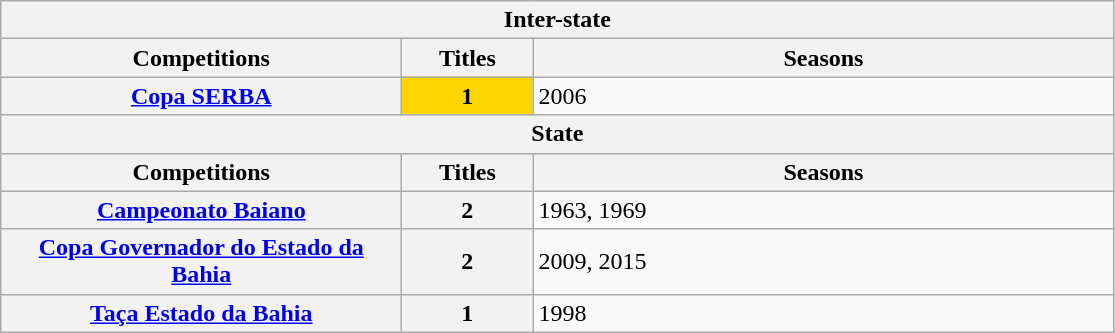<table class="wikitable">
<tr>
<th colspan="3">Inter-state</th>
</tr>
<tr>
<th style="width:260px">Competitions</th>
<th style="width:80px">Titles</th>
<th style="width:380px">Seasons</th>
</tr>
<tr>
<th><a href='#'>Copa SERBA</a></th>
<td bgcolor="gold" style="text-align:center"><strong>1</strong></td>
<td align="left">2006</td>
</tr>
<tr>
<th colspan="3">State</th>
</tr>
<tr>
<th>Competitions</th>
<th>Titles</th>
<th>Seasons</th>
</tr>
<tr>
<th style="text-align:center"><a href='#'>Campeonato Baiano</a></th>
<th style="text-align:center"><strong>2</strong></th>
<td align="left">1963, 1969</td>
</tr>
<tr>
<th style="text-align:center"><a href='#'>Copa Governador do Estado da Bahia</a></th>
<th style="text-align:center"><strong>2</strong></th>
<td align="left">2009, 2015</td>
</tr>
<tr>
<th style="text-align:center"><a href='#'>Taça Estado da Bahia</a></th>
<th style="text-align:center"><strong>1</strong></th>
<td align="left">1998</td>
</tr>
</table>
